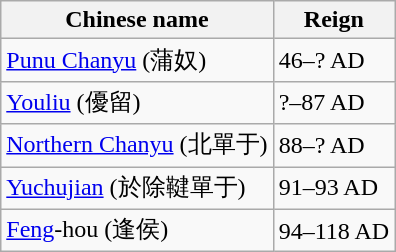<table class="wikitable">
<tr>
<th>Chinese name</th>
<th>Reign</th>
</tr>
<tr>
<td><a href='#'>Punu Chanyu</a> (蒲奴)</td>
<td>46–? AD</td>
</tr>
<tr>
<td><a href='#'>Youliu</a> (優留)</td>
<td>?–87 AD</td>
</tr>
<tr>
<td><a href='#'>Northern Chanyu</a> (北單于)</td>
<td>88–? AD</td>
</tr>
<tr>
<td><a href='#'>Yuchujian</a> (於除鞬單于)</td>
<td>91–93 AD</td>
</tr>
<tr>
<td><a href='#'>Feng</a>-hou (逢侯)</td>
<td>94–118 AD</td>
</tr>
</table>
